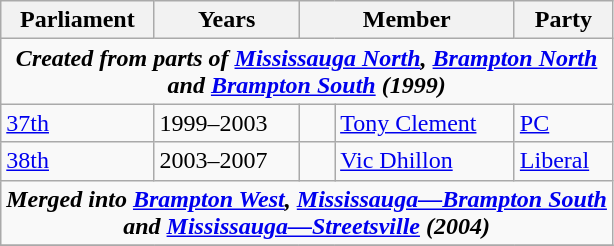<table class="wikitable">
<tr>
<th>Parliament</th>
<th>Years</th>
<th colspan="2">Member</th>
<th>Party</th>
</tr>
<tr>
<td colspan="5" align="center"><strong><em>Created from parts of <a href='#'>Mississauga North</a>, <a href='#'>Brampton North</a><br> and <a href='#'>Brampton South</a> (1999)</em></strong></td>
</tr>
<tr>
<td><a href='#'>37th</a></td>
<td>1999–2003</td>
<td rowspan="1" >   </td>
<td rowspan="1"><a href='#'>Tony Clement</a></td>
<td rowspan="1"><a href='#'>PC</a></td>
</tr>
<tr>
<td><a href='#'>38th</a></td>
<td>2003–2007</td>
<td rowspan="1" >   </td>
<td rowspan="1"><a href='#'>Vic Dhillon</a></td>
<td rowspan="1"><a href='#'>Liberal</a></td>
</tr>
<tr>
<td colspan="5" align="center"><strong><em>Merged into <a href='#'>Brampton West</a>, <a href='#'>Mississauga—Brampton South</a><br> and <a href='#'>Mississauga—Streetsville</a> (2004)</em></strong></td>
</tr>
<tr>
</tr>
</table>
